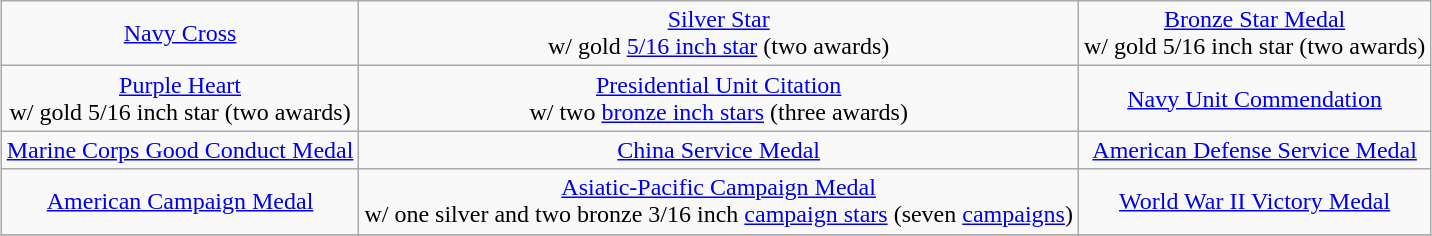<table class="wikitable" style="margin:1em auto; text-align:center;">
<tr>
<td><a href='#'>Navy Cross</a></td>
<td><a href='#'>Silver Star</a><br>w/ gold <a href='#'>5/16 inch star</a> (two awards)</td>
<td><a href='#'>Bronze Star Medal</a><br>w/ gold 5/16 inch star (two awards)</td>
</tr>
<tr>
<td><a href='#'>Purple Heart</a><br>w/ gold 5/16 inch star (two awards)</td>
<td><a href='#'>Presidential Unit Citation</a><br>w/ two <a href='#'>bronze  inch stars</a> (three awards)</td>
<td><a href='#'>Navy Unit Commendation</a></td>
</tr>
<tr>
<td><a href='#'>Marine Corps Good Conduct Medal</a></td>
<td><a href='#'>China Service Medal</a></td>
<td><a href='#'>American Defense Service Medal</a></td>
</tr>
<tr>
<td><a href='#'>American Campaign Medal</a></td>
<td><a href='#'>Asiatic-Pacific Campaign Medal</a><br>w/ one silver and two bronze 3/16 inch <a href='#'>campaign stars</a> (seven <a href='#'>campaigns</a>)</td>
<td><a href='#'>World War II Victory Medal</a></td>
</tr>
<tr>
</tr>
</table>
